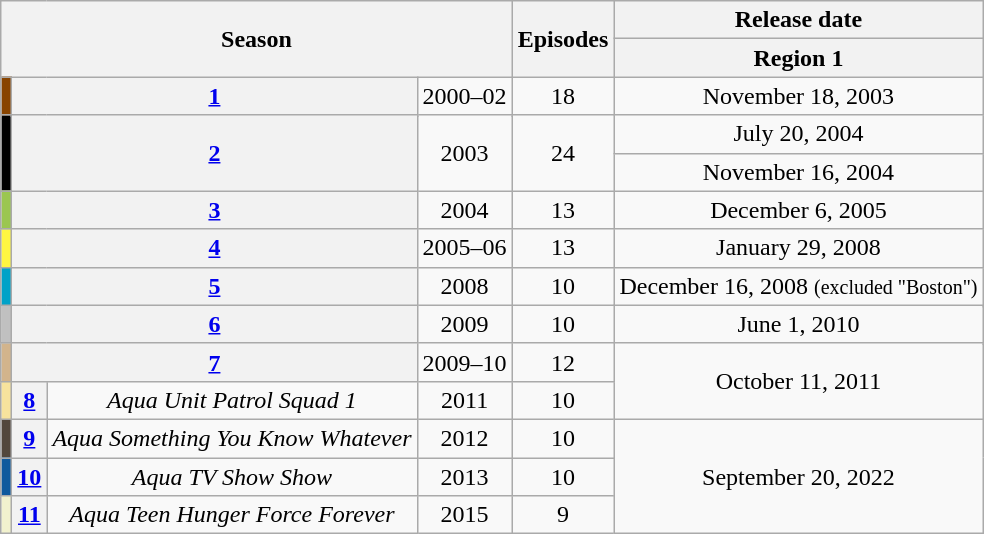<table class="wikitable" style="text-align: center">
<tr>
<th colspan=4 rowspan=2>Season</th>
<th rowspan=2>Episodes</th>
<th>Release date</th>
</tr>
<tr>
<th>Region 1</th>
</tr>
<tr>
<th rowspan=2 style="background:#884400"></th>
<th colspan=2 rowspan=2><a href='#'>1</a></th>
<td rowspan=2>2000–02</td>
<td rowspan=2>18</td>
<td>November 18, 2003</td>
</tr>
<tr>
<td rowspan=2>July 20, 2004</td>
</tr>
<tr>
<th rowspan="2" style="background:#000;"></th>
<th colspan=2 rowspan=2><a href='#'>2</a></th>
<td rowspan=2>2003</td>
<td rowspan=2>24</td>
</tr>
<tr>
<td>November 16, 2004</td>
</tr>
<tr>
<th style="background:#9BC650"></th>
<th colspan=2><a href='#'>3</a></th>
<td>2004</td>
<td>13</td>
<td>December 6, 2005</td>
</tr>
<tr>
<th style="background:#FFF641"></th>
<th colspan=2><a href='#'>4</a></th>
<td>2005–06</td>
<td>13</td>
<td>January 29, 2008</td>
</tr>
<tr>
<th style="background:#00a2c8"></th>
<th colspan=2><a href='#'>5</a></th>
<td>2008</td>
<td>10</td>
<td rowspan=2>December 16, 2008 <small>(excluded "Boston")</small></td>
</tr>
<tr>
<th rowspan="2" style="background:silver;"></th>
<th colspan=2 rowspan=2><a href='#'>6</a></th>
<td rowspan=2>2009</td>
<td rowspan=2>10</td>
</tr>
<tr>
<td rowspan=2>June 1, 2010</td>
</tr>
<tr>
<th rowspan="2" style="background:tan;"></th>
<th colspan=2 rowspan=2><a href='#'>7</a></th>
<td rowspan=2>2009–10</td>
<td rowspan=2>12</td>
</tr>
<tr>
<td rowspan=2>October 11, 2011</td>
</tr>
<tr>
<th style="background:#F7E39D"></th>
<th><a href='#'>8</a></th>
<td><em>Aqua Unit Patrol Squad 1</em></td>
<td>2011</td>
<td>10</td>
</tr>
<tr>
<th style="background:#52473C"></th>
<th><a href='#'>9</a></th>
<td><em>Aqua Something You Know Whatever</em></td>
<td>2012</td>
<td>10</td>
<td rowspan=3>September 20, 2022</td>
</tr>
<tr>
<th style="background:#105A9D"></th>
<th><a href='#'>10</a></th>
<td><em>Aqua TV Show Show</em></td>
<td>2013</td>
<td>10</td>
</tr>
<tr>
<th style="background:#F2F2CE"></th>
<th><a href='#'>11</a></th>
<td><em>Aqua Teen Hunger Force Forever</em></td>
<td>2015</td>
<td>9</td>
</tr>
</table>
